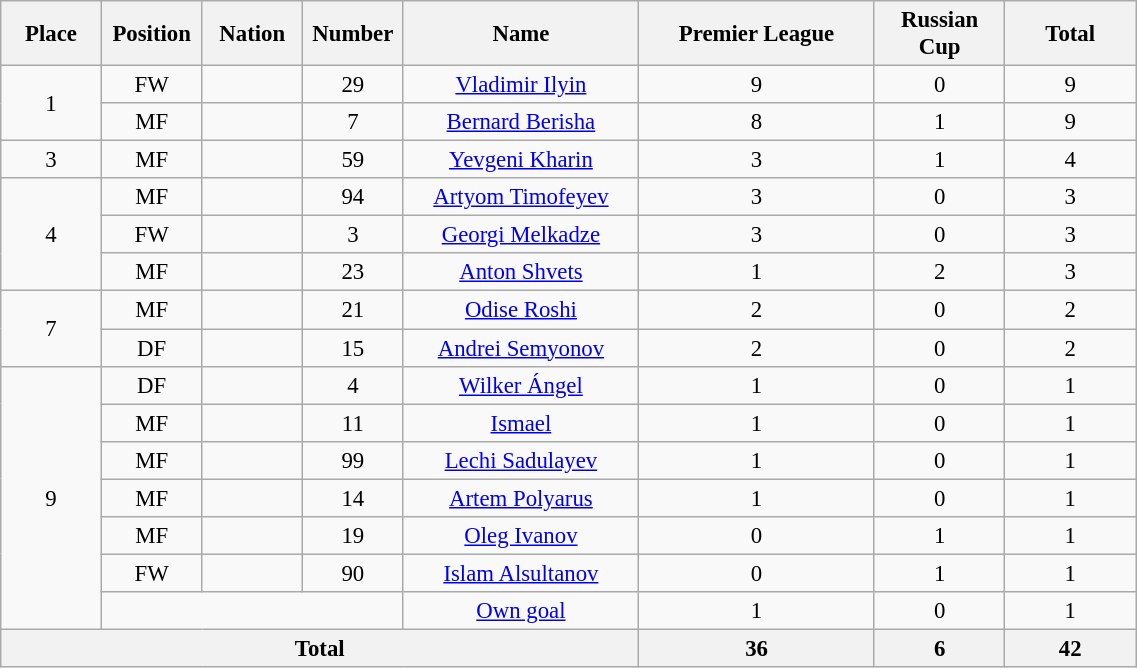<table class="wikitable" style="font-size: 95%; text-align: center;">
<tr>
<th width=60>Place</th>
<th width=60>Position</th>
<th width=60>Nation</th>
<th width=60>Number</th>
<th width=150>Name</th>
<th width=150>Premier League</th>
<th width=80>Russian Cup</th>
<th width=80>Total</th>
</tr>
<tr>
<td rowspan="2">1</td>
<td>FW</td>
<td></td>
<td>29</td>
<td><a href='#'>Vladimir Ilyin</a></td>
<td>9</td>
<td>0</td>
<td>9</td>
</tr>
<tr>
<td>MF</td>
<td></td>
<td>7</td>
<td><a href='#'>Bernard Berisha</a></td>
<td>8</td>
<td>1</td>
<td>9</td>
</tr>
<tr>
<td>3</td>
<td>MF</td>
<td></td>
<td>59</td>
<td><a href='#'>Yevgeni Kharin</a></td>
<td>3</td>
<td>1</td>
<td>4</td>
</tr>
<tr>
<td rowspan="3">4</td>
<td>MF</td>
<td></td>
<td>94</td>
<td><a href='#'>Artyom Timofeyev</a></td>
<td>3</td>
<td>0</td>
<td>3</td>
</tr>
<tr>
<td>FW</td>
<td></td>
<td>3</td>
<td><a href='#'>Georgi Melkadze</a></td>
<td>3</td>
<td>0</td>
<td>3</td>
</tr>
<tr>
<td>MF</td>
<td></td>
<td>23</td>
<td><a href='#'>Anton Shvets</a></td>
<td>1</td>
<td>2</td>
<td>3</td>
</tr>
<tr>
<td rowspan="2">7</td>
<td>MF</td>
<td></td>
<td>21</td>
<td><a href='#'>Odise Roshi</a></td>
<td>2</td>
<td>0</td>
<td>2</td>
</tr>
<tr>
<td>DF</td>
<td></td>
<td>15</td>
<td><a href='#'>Andrei Semyonov</a></td>
<td>2</td>
<td>0</td>
<td>2</td>
</tr>
<tr>
<td rowspan="7">9</td>
<td>DF</td>
<td></td>
<td>4</td>
<td><a href='#'>Wilker Ángel</a></td>
<td>1</td>
<td>0</td>
<td>1</td>
</tr>
<tr>
<td>MF</td>
<td></td>
<td>11</td>
<td><a href='#'>Ismael</a></td>
<td>1</td>
<td>0</td>
<td>1</td>
</tr>
<tr>
<td>MF</td>
<td></td>
<td>99</td>
<td><a href='#'>Lechi Sadulayev</a></td>
<td>1</td>
<td>0</td>
<td>1</td>
</tr>
<tr>
<td>MF</td>
<td></td>
<td>14</td>
<td><a href='#'>Artem Polyarus</a></td>
<td>1</td>
<td>0</td>
<td>1</td>
</tr>
<tr>
<td>MF</td>
<td></td>
<td>19</td>
<td><a href='#'>Oleg Ivanov</a></td>
<td>0</td>
<td>1</td>
<td>1</td>
</tr>
<tr>
<td>FW</td>
<td></td>
<td>90</td>
<td><a href='#'>Islam Alsultanov</a></td>
<td>0</td>
<td>1</td>
<td>1</td>
</tr>
<tr>
<td colspan="3"></td>
<td><a href='#'>Own goal</a></td>
<td>1</td>
<td>0</td>
<td>1</td>
</tr>
<tr>
<th colspan=5>Total</th>
<th>36</th>
<th>6</th>
<th>42</th>
</tr>
</table>
